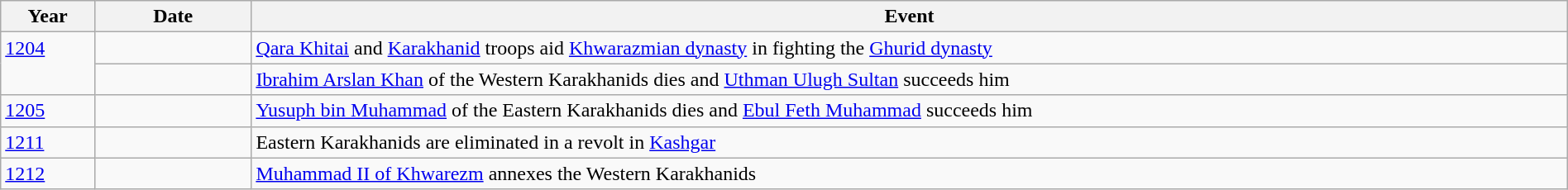<table class="wikitable" style="width:100%;">
<tr>
<th style="width:6%">Year</th>
<th style="width:10%">Date</th>
<th>Event</th>
</tr>
<tr>
<td rowspan="2" style="vertical-align:top;"><a href='#'>1204</a></td>
<td></td>
<td><a href='#'>Qara Khitai</a> and <a href='#'>Karakhanid</a> troops aid <a href='#'>Khwarazmian dynasty</a> in fighting the <a href='#'>Ghurid dynasty</a></td>
</tr>
<tr>
<td></td>
<td><a href='#'>Ibrahim Arslan Khan</a> of the Western Karakhanids dies and <a href='#'>Uthman Ulugh Sultan</a> succeeds him</td>
</tr>
<tr>
<td><a href='#'>1205</a></td>
<td></td>
<td><a href='#'>Yusuph bin Muhammad</a> of the Eastern Karakhanids dies and <a href='#'>Ebul Feth Muhammad</a> succeeds him</td>
</tr>
<tr>
<td><a href='#'>1211</a></td>
<td></td>
<td>Eastern Karakhanids are eliminated in a revolt in <a href='#'>Kashgar</a></td>
</tr>
<tr>
<td><a href='#'>1212</a></td>
<td></td>
<td><a href='#'>Muhammad II of Khwarezm</a> annexes the Western Karakhanids</td>
</tr>
</table>
